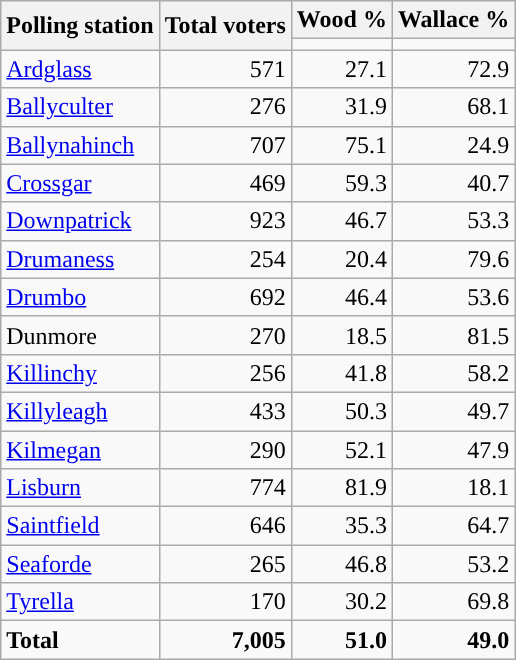<table class="wikitable">
<tr>
<th rowspan="2">Polling station</th>
<th rowspan="2">Total voters</th>
<th>Wood %</th>
<th>Wallace %</th>
</tr>
<tr>
<td style="background:"></td>
<td style="background:"></td>
</tr>
<tr>
<td><a href='#'>Ardglass</a></td>
<td align="right">571</td>
<td align="right">27.1</td>
<td align="right">72.9</td>
</tr>
<tr>
<td><a href='#'>Ballyculter</a></td>
<td align="right">276</td>
<td align="right">31.9</td>
<td align="right">68.1</td>
</tr>
<tr>
<td><a href='#'>Ballynahinch</a></td>
<td align="right">707</td>
<td align="right">75.1</td>
<td align="right">24.9</td>
</tr>
<tr>
<td><a href='#'>Crossgar</a></td>
<td align="right">469</td>
<td align="right">59.3</td>
<td align="right">40.7</td>
</tr>
<tr>
<td><a href='#'>Downpatrick</a></td>
<td align="right">923</td>
<td align="right">46.7</td>
<td align="right">53.3</td>
</tr>
<tr>
<td><a href='#'>Drumaness</a></td>
<td align="right">254</td>
<td align="right">20.4</td>
<td align="right">79.6</td>
</tr>
<tr>
<td><a href='#'>Drumbo</a></td>
<td align="right">692</td>
<td align="right">46.4</td>
<td align="right">53.6</td>
</tr>
<tr>
<td>Dunmore</td>
<td align="right">270</td>
<td align="right">18.5</td>
<td align="right">81.5</td>
</tr>
<tr>
<td><a href='#'>Killinchy</a></td>
<td align="right">256</td>
<td align="right">41.8</td>
<td align="right">58.2</td>
</tr>
<tr>
<td><a href='#'>Killyleagh</a></td>
<td align="right">433</td>
<td align="right">50.3</td>
<td align="right">49.7</td>
</tr>
<tr>
<td><a href='#'>Kilmegan</a></td>
<td align="right">290</td>
<td align="right">52.1</td>
<td align="right">47.9</td>
</tr>
<tr>
<td><a href='#'>Lisburn</a></td>
<td align="right">774</td>
<td align="right">81.9</td>
<td align="right">18.1</td>
</tr>
<tr>
<td><a href='#'>Saintfield</a></td>
<td align="right">646</td>
<td align="right">35.3</td>
<td align="right">64.7</td>
</tr>
<tr>
<td><a href='#'>Seaforde</a></td>
<td align="right">265</td>
<td align="right">46.8</td>
<td align="right">53.2</td>
</tr>
<tr>
<td><a href='#'>Tyrella</a></td>
<td align="right">170</td>
<td align="right">30.2</td>
<td align="right">69.8</td>
</tr>
<tr>
<td><strong>Total</strong></td>
<td align="right"><strong>7,005</strong></td>
<td align="right"><strong>51.0</strong></td>
<td align="right"><strong>49.0</strong></td>
</tr>
</table>
